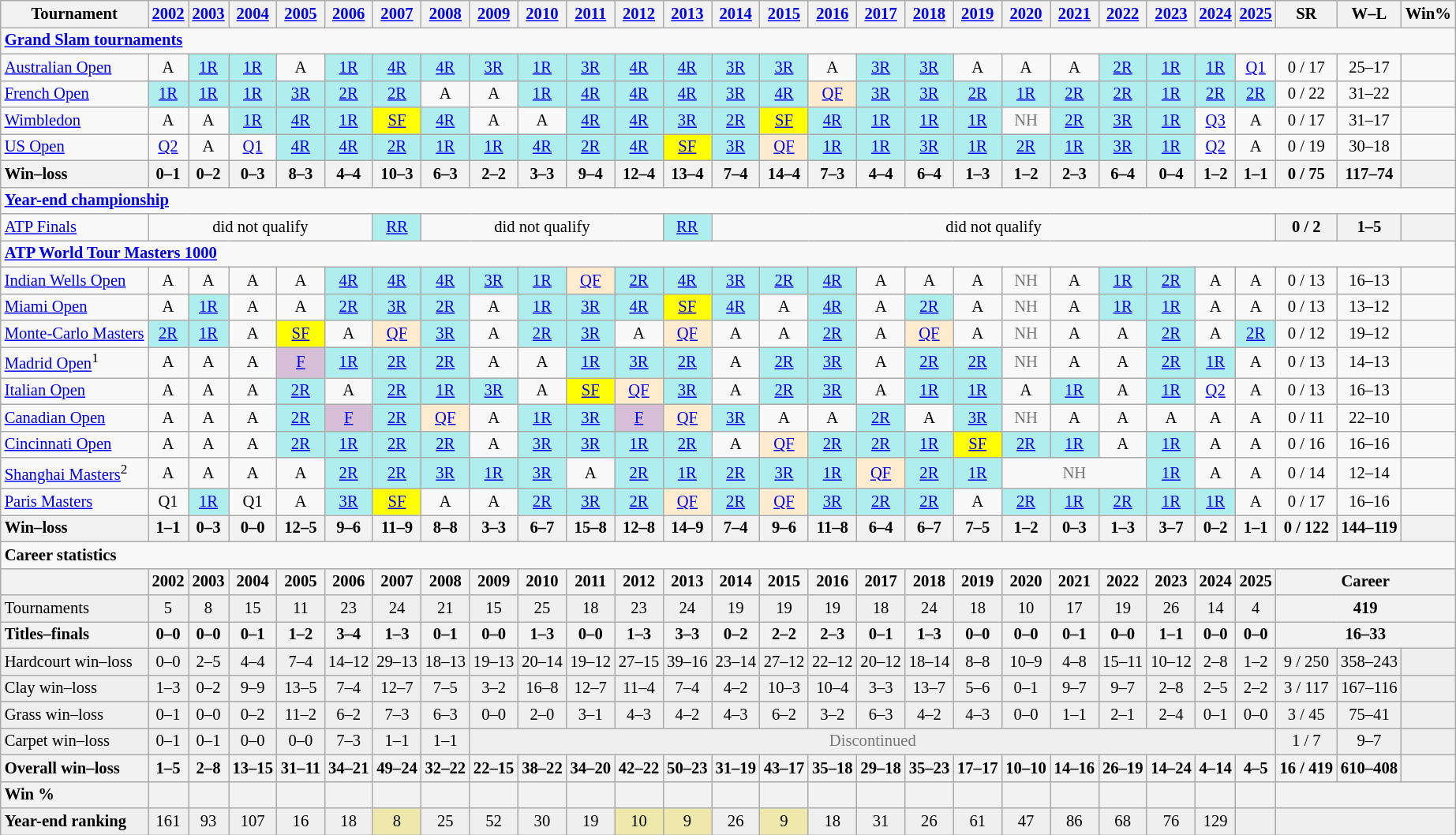<table class="wikitable nowrap" style=text-align:center;font-size:86%>
<tr>
<th>Tournament</th>
<th><a href='#'>2002</a></th>
<th><a href='#'>2003</a></th>
<th><a href='#'>2004</a></th>
<th><a href='#'>2005</a></th>
<th><a href='#'>2006</a></th>
<th><a href='#'>2007</a></th>
<th><a href='#'>2008</a></th>
<th><a href='#'>2009</a></th>
<th><a href='#'>2010</a></th>
<th><a href='#'>2011</a></th>
<th><a href='#'>2012</a></th>
<th><a href='#'>2013</a></th>
<th><a href='#'>2014</a></th>
<th><a href='#'>2015</a></th>
<th><a href='#'>2016</a></th>
<th><a href='#'>2017</a></th>
<th><a href='#'>2018</a></th>
<th><a href='#'>2019</a></th>
<th><a href='#'>2020</a></th>
<th><a href='#'>2021</a></th>
<th><a href='#'>2022</a></th>
<th><a href='#'>2023</a></th>
<th><a href='#'>2024</a></th>
<th><a href='#'>2025</a></th>
<th>SR</th>
<th>W–L</th>
<th>Win%</th>
</tr>
<tr>
<td colspan="28" style="text-align:left"><a href='#'><strong>Grand Slam tournaments</strong></a></td>
</tr>
<tr>
<td align=left><a href='#'>Australian Open</a></td>
<td>A</td>
<td style=background:#afeeee><a href='#'>1R</a></td>
<td style=background:#afeeee><a href='#'>1R</a></td>
<td>A</td>
<td style=background:#afeeee><a href='#'>1R</a></td>
<td style=background:#afeeee><a href='#'>4R</a></td>
<td style=background:#afeeee><a href='#'>4R</a></td>
<td style=background:#afeeee><a href='#'>3R</a></td>
<td style=background:#afeeee><a href='#'>1R</a></td>
<td style=background:#afeeee><a href='#'>3R</a></td>
<td style=background:#afeeee><a href='#'>4R</a></td>
<td style=background:#afeeee><a href='#'>4R</a></td>
<td style=background:#afeeee><a href='#'>3R</a></td>
<td style=background:#afeeee><a href='#'>3R</a></td>
<td>A</td>
<td style=background:#afeeee><a href='#'>3R</a></td>
<td style=background:#afeeee><a href='#'>3R</a></td>
<td>A</td>
<td>A</td>
<td>A</td>
<td style=background:#afeeee><a href='#'>2R</a></td>
<td style=background:#afeeee><a href='#'>1R</a></td>
<td style=background:#afeeee><a href='#'>1R</a></td>
<td><a href='#'>Q1</a></td>
<td>0 / 17</td>
<td>25–17</td>
<td></td>
</tr>
<tr>
<td align=left><a href='#'>French Open</a></td>
<td style=background:#afeeee><a href='#'>1R</a></td>
<td style=background:#afeeee><a href='#'>1R</a></td>
<td style=background:#afeeee><a href='#'>1R</a></td>
<td style=background:#afeeee><a href='#'>3R</a></td>
<td style=background:#afeeee><a href='#'>2R</a></td>
<td style=background:#afeeee><a href='#'>2R</a></td>
<td>A</td>
<td>A</td>
<td style=background:#afeeee><a href='#'>1R</a></td>
<td style=background:#afeeee><a href='#'>4R</a></td>
<td style=background:#afeeee><a href='#'>4R</a></td>
<td style=background:#afeeee><a href='#'>4R</a></td>
<td style=background:#afeeee><a href='#'>3R</a></td>
<td style=background:#afeeee><a href='#'>4R</a></td>
<td style=background:#ffebcd><a href='#'>QF</a></td>
<td style=background:#afeeee><a href='#'>3R</a></td>
<td style=background:#afeeee><a href='#'>3R</a></td>
<td style=background:#afeeee><a href='#'>2R</a></td>
<td style=background:#afeeee><a href='#'>1R</a></td>
<td style=background:#afeeee><a href='#'>2R</a></td>
<td style=background:#afeeee><a href='#'>2R</a></td>
<td style=background:#afeeee><a href='#'>1R</a></td>
<td style=background:#afeeee><a href='#'>2R</a></td>
<td style=background:#afeeee><a href='#'>2R</a></td>
<td>0 / 22</td>
<td>31–22</td>
<td></td>
</tr>
<tr>
<td align=left><a href='#'>Wimbledon</a></td>
<td>A</td>
<td>A</td>
<td style=background:#afeeee><a href='#'>1R</a></td>
<td style=background:#afeeee><a href='#'>4R</a></td>
<td style=background:#afeeee><a href='#'>1R</a></td>
<td style=background:yellow><a href='#'>SF</a></td>
<td style=background:#afeeee><a href='#'>4R</a></td>
<td>A</td>
<td>A</td>
<td style=background:#afeeee><a href='#'>4R</a></td>
<td style=background:#afeeee><a href='#'>4R</a></td>
<td style=background:#afeeee><a href='#'>3R</a></td>
<td style=background:#afeeee><a href='#'>2R</a></td>
<td style=background:yellow><a href='#'>SF</a></td>
<td style=background:#afeeee><a href='#'>4R</a></td>
<td style=background:#afeeee><a href='#'>1R</a></td>
<td style=background:#afeeee><a href='#'>1R</a></td>
<td style=background:#afeeee><a href='#'>1R</a></td>
<td style=color:#767676>NH</td>
<td style=background:#afeeee><a href='#'>2R</a></td>
<td style=background:#afeeee><a href='#'>3R</a></td>
<td style=background:#afeeee><a href='#'>1R</a></td>
<td><a href='#'>Q3</a></td>
<td>A</td>
<td>0 / 17</td>
<td>31–17</td>
<td></td>
</tr>
<tr>
<td align=left><a href='#'>US Open</a></td>
<td><a href='#'>Q2</a></td>
<td>A</td>
<td><a href='#'>Q1</a></td>
<td style=background:#afeeee><a href='#'>4R</a></td>
<td style=background:#afeeee><a href='#'>4R</a></td>
<td style=background:#afeeee><a href='#'>2R</a></td>
<td style=background:#afeeee><a href='#'>1R</a></td>
<td style=background:#afeeee><a href='#'>1R</a></td>
<td style=background:#afeeee><a href='#'>4R</a></td>
<td style=background:#afeeee><a href='#'>2R</a></td>
<td style=background:#afeeee><a href='#'>4R</a></td>
<td style=background:yellow><a href='#'>SF</a></td>
<td style=background:#afeeee><a href='#'>3R</a></td>
<td style=background:#ffebcd><a href='#'>QF</a></td>
<td style=background:#afeeee><a href='#'>1R</a></td>
<td style=background:#afeeee><a href='#'>1R</a></td>
<td style=background:#afeeee><a href='#'>3R</a></td>
<td style=background:#afeeee><a href='#'>1R</a></td>
<td style=background:#afeeee><a href='#'>2R</a></td>
<td style=background:#afeeee><a href='#'>1R</a></td>
<td style=background:#afeeee><a href='#'>3R</a></td>
<td style=background:#afeeee><a href='#'>1R</a></td>
<td><a href='#'>Q2</a></td>
<td>A</td>
<td>0 / 19</td>
<td>30–18</td>
<td></td>
</tr>
<tr>
<th style=text-align:left>Win–loss</th>
<th>0–1</th>
<th>0–2</th>
<th>0–3</th>
<th>8–3</th>
<th>4–4</th>
<th>10–3</th>
<th>6–3</th>
<th>2–2</th>
<th>3–3</th>
<th>9–4</th>
<th>12–4</th>
<th>13–4</th>
<th>7–4</th>
<th>14–4</th>
<th>7–3</th>
<th>4–4</th>
<th>6–4</th>
<th>1–3</th>
<th>1–2</th>
<th>2–3</th>
<th>6–4</th>
<th>0–4</th>
<th>1–2</th>
<th>1–1</th>
<th>0 / 75</th>
<th>117–74</th>
<th></th>
</tr>
<tr>
<td colspan="28" style="text-align:left"><strong><a href='#'>Year-end championship</a></strong></td>
</tr>
<tr>
<td align=left><a href='#'>ATP Finals</a></td>
<td colspan=5>did not qualify</td>
<td bgcolor=afeeee><a href='#'>RR</a></td>
<td colspan=5>did not qualify</td>
<td bgcolor=afeeee><a href='#'>RR</a></td>
<td colspan=12>did not qualify</td>
<th>0 / 2</th>
<th>1–5</th>
<th></th>
</tr>
<tr>
<td colspan="28" style="text-align:left"><strong><a href='#'>ATP World Tour Masters 1000</a></strong></td>
</tr>
<tr>
<td align=left><a href='#'>Indian Wells Open</a></td>
<td>A</td>
<td>A</td>
<td>A</td>
<td>A</td>
<td style=background:#afeeee><a href='#'>4R</a></td>
<td style=background:#afeeee><a href='#'>4R</a></td>
<td style=background:#afeeee><a href='#'>4R</a></td>
<td style=background:#afeeee><a href='#'>3R</a></td>
<td style=background:#afeeee><a href='#'>1R</a></td>
<td style=background:#ffebcd><a href='#'>QF</a></td>
<td style=background:#afeeee><a href='#'>2R</a></td>
<td style=background:#afeeee><a href='#'>4R</a></td>
<td style=background:#afeeee><a href='#'>3R</a></td>
<td style=background:#afeeee><a href='#'>2R</a></td>
<td style=background:#afeeee><a href='#'>4R</a></td>
<td>A</td>
<td>A</td>
<td>A</td>
<td style=color:#767676>NH</td>
<td>A</td>
<td style=background:#afeeee><a href='#'>1R</a></td>
<td style=background:#afeeee><a href='#'>2R</a></td>
<td>A</td>
<td>A</td>
<td>0 / 13</td>
<td>16–13</td>
<td></td>
</tr>
<tr>
<td align=left><a href='#'>Miami Open</a></td>
<td>A</td>
<td style=background:#afeeee><a href='#'>1R</a></td>
<td>A</td>
<td>A</td>
<td style=background:#afeeee><a href='#'>2R</a></td>
<td style=background:#afeeee><a href='#'>3R</a></td>
<td style=background:#afeeee><a href='#'>2R</a></td>
<td>A</td>
<td style=background:#afeeee><a href='#'>1R</a></td>
<td style=background:#afeeee><a href='#'>3R</a></td>
<td style=background:#afeeee><a href='#'>4R</a></td>
<td style=background:yellow><a href='#'>SF</a></td>
<td style=background:#afeeee><a href='#'>4R</a></td>
<td>A</td>
<td style=background:#afeeee><a href='#'>4R</a></td>
<td>A</td>
<td style=background:#afeeee><a href='#'>2R</a></td>
<td>A</td>
<td style=color:#767676>NH</td>
<td>A</td>
<td style=background:#afeeee><a href='#'>1R</a></td>
<td style=background:#afeeee><a href='#'>1R</a></td>
<td>A</td>
<td>A</td>
<td>0 / 13</td>
<td>13–12</td>
<td></td>
</tr>
<tr>
<td align=left><a href='#'>Monte-Carlo Masters</a></td>
<td style=background:#afeeee><a href='#'>2R</a></td>
<td style=background:#afeeee><a href='#'>1R</a></td>
<td>A</td>
<td style=background:yellow><a href='#'>SF</a></td>
<td>A</td>
<td style=background:#ffebcd><a href='#'>QF</a></td>
<td style=background:#afeeee><a href='#'>3R</a></td>
<td>A</td>
<td style=background:#afeeee><a href='#'>2R</a></td>
<td style=background:#afeeee><a href='#'>3R</a></td>
<td>A</td>
<td style=background:#ffebcd><a href='#'>QF</a></td>
<td>A</td>
<td>A</td>
<td style=background:#afeeee><a href='#'>2R</a></td>
<td>A</td>
<td style=background:#ffebcd><a href='#'>QF</a></td>
<td>A</td>
<td style=color:#767676>NH</td>
<td>A</td>
<td>A</td>
<td style=background:#afeeee><a href='#'>2R</a></td>
<td>A</td>
<td style=background:#afeeee><a href='#'>2R</a></td>
<td>0 / 12</td>
<td>19–12</td>
<td></td>
</tr>
<tr>
<td align=left><a href='#'>Madrid Open</a><sup>1</sup></td>
<td>A</td>
<td>A</td>
<td>A</td>
<td style=background:thistle><a href='#'>F</a></td>
<td style=background:#afeeee><a href='#'>1R</a></td>
<td style=background:#afeeee><a href='#'>2R</a></td>
<td style=background:#afeeee><a href='#'>2R</a></td>
<td>A</td>
<td>A</td>
<td style=background:#afeeee><a href='#'>1R</a></td>
<td style=background:#afeeee><a href='#'>3R</a></td>
<td style=background:#afeeee><a href='#'>2R</a></td>
<td>A</td>
<td style=background:#afeeee><a href='#'>2R</a></td>
<td style=background:#afeeee><a href='#'>3R</a></td>
<td>A</td>
<td style=background:#afeeee><a href='#'>2R</a></td>
<td style=background:#afeeee><a href='#'>2R</a></td>
<td style=color:#767676>NH</td>
<td>A</td>
<td>A</td>
<td style=background:#afeeee><a href='#'>2R</a></td>
<td style=background:#afeeee><a href='#'>1R</a></td>
<td>A</td>
<td>0 / 13</td>
<td>14–13</td>
<td></td>
</tr>
<tr>
<td align=left><a href='#'>Italian Open</a></td>
<td>A</td>
<td>A</td>
<td>A</td>
<td style=background:#afeeee><a href='#'>2R</a></td>
<td>A</td>
<td style=background:#afeeee><a href='#'>2R</a></td>
<td style=background:#afeeee><a href='#'>1R</a></td>
<td style=background:#afeeee><a href='#'>3R</a></td>
<td>A</td>
<td style=background:yellow><a href='#'>SF</a></td>
<td style=background:#ffebcd><a href='#'>QF</a></td>
<td style=background:#afeeee><a href='#'>3R</a></td>
<td>A</td>
<td style=background:#afeeee><a href='#'>2R</a></td>
<td style=background:#afeeee><a href='#'>3R</a></td>
<td>A</td>
<td style=background:#afeeee><a href='#'>1R</a></td>
<td style=background:#afeeee><a href='#'>1R</a></td>
<td>A</td>
<td style=background:#afeeee><a href='#'>1R</a></td>
<td>A</td>
<td style=background:#afeeee><a href='#'>1R</a></td>
<td><a href='#'>Q2</a></td>
<td>A</td>
<td>0 / 13</td>
<td>16–13</td>
<td></td>
</tr>
<tr>
<td align=left><a href='#'>Canadian Open</a></td>
<td>A</td>
<td>A</td>
<td>A</td>
<td style=background:#afeeee><a href='#'>2R</a></td>
<td style=background:thistle><a href='#'>F</a></td>
<td style=background:#afeeee><a href='#'>2R</a></td>
<td style=background:#ffebcd><a href='#'>QF</a></td>
<td>A</td>
<td style=background:#afeeee><a href='#'>1R</a></td>
<td style=background:#afeeee><a href='#'>3R</a></td>
<td style=background:thistle><a href='#'>F</a></td>
<td style=background:#ffebcd><a href='#'>QF</a></td>
<td style=background:#afeeee><a href='#'>3R</a></td>
<td>A</td>
<td>A</td>
<td style=background:#afeeee><a href='#'>2R</a></td>
<td>A</td>
<td style=background:#afeeee><a href='#'>3R</a></td>
<td style=color:#767676>NH</td>
<td>A</td>
<td>A</td>
<td>A</td>
<td>A</td>
<td>A</td>
<td>0 / 11</td>
<td>22–10</td>
<td></td>
</tr>
<tr>
<td align=left><a href='#'>Cincinnati Open</a></td>
<td>A</td>
<td>A</td>
<td>A</td>
<td style=background:#afeeee><a href='#'>2R</a></td>
<td style=background:#afeeee><a href='#'>1R</a></td>
<td style=background:#afeeee><a href='#'>2R</a></td>
<td style=background:#afeeee><a href='#'>2R</a></td>
<td>A</td>
<td style=background:#afeeee><a href='#'>3R</a></td>
<td style=background:#afeeee><a href='#'>3R</a></td>
<td style=background:#afeeee><a href='#'>1R</a></td>
<td style=background:#afeeee><a href='#'>2R</a></td>
<td>A</td>
<td style=background:#ffebcd><a href='#'>QF</a></td>
<td style=background:#afeeee><a href='#'>2R</a></td>
<td style=background:#afeeee><a href='#'>2R</a></td>
<td style=background:#afeeee><a href='#'>1R</a></td>
<td style=background:yellow><a href='#'>SF</a></td>
<td style=background:#afeeee><a href='#'>2R</a></td>
<td style=background:#afeeee><a href='#'>1R</a></td>
<td>A</td>
<td style=background:#afeeee><a href='#'>1R</a></td>
<td>A</td>
<td>A</td>
<td>0 / 16</td>
<td>16–16</td>
<td></td>
</tr>
<tr>
<td align=left><a href='#'>Shanghai Masters</a><sup>2</sup></td>
<td>A</td>
<td>A</td>
<td>A</td>
<td>A</td>
<td style=background:#afeeee><a href='#'>2R</a></td>
<td style=background:#afeeee><a href='#'>2R</a></td>
<td style=background:#afeeee><a href='#'>3R</a></td>
<td style=background:#afeeee><a href='#'>1R</a></td>
<td style=background:#afeeee><a href='#'>3R</a></td>
<td>A</td>
<td style=background:#afeeee><a href='#'>2R</a></td>
<td style=background:#afeeee><a href='#'>1R</a></td>
<td style=background:#afeeee><a href='#'>2R</a></td>
<td style=background:#afeeee><a href='#'>3R</a></td>
<td style=background:#afeeee><a href='#'>1R</a></td>
<td style=background:#ffebcd><a href='#'>QF</a></td>
<td style=background:#afeeee><a href='#'>2R</a></td>
<td style=background:#afeeee><a href='#'>1R</a></td>
<td colspan=3 style=color:#767676>NH</td>
<td style=background:#afeeee><a href='#'>1R</a></td>
<td>A</td>
<td>A</td>
<td>0 / 14</td>
<td>12–14</td>
<td></td>
</tr>
<tr>
<td align=left><a href='#'>Paris Masters</a></td>
<td>Q1</td>
<td style=background:#afeeee><a href='#'>1R</a></td>
<td>Q1</td>
<td>A</td>
<td style=background:#afeeee><a href='#'>3R</a></td>
<td style=background:yellow><a href='#'>SF</a></td>
<td>A</td>
<td>A</td>
<td style=background:#afeeee><a href='#'>2R</a></td>
<td style=background:#afeeee><a href='#'>3R</a></td>
<td style=background:#afeeee><a href='#'>2R</a></td>
<td style=background:#ffebcd><a href='#'>QF</a></td>
<td style=background:#afeeee><a href='#'>2R</a></td>
<td style=background:#ffebcd><a href='#'>QF</a></td>
<td style=background:#afeeee><a href='#'>3R</a></td>
<td style=background:#afeeee><a href='#'>2R</a></td>
<td style=background:#afeeee><a href='#'>2R</a></td>
<td>A</td>
<td style=background:#afeeee><a href='#'>2R</a></td>
<td style=background:#afeeee><a href='#'>1R</a></td>
<td style=background:#afeeee><a href='#'>2R</a></td>
<td style=background:#afeeee><a href='#'>1R</a></td>
<td style=background:#afeeee><a href='#'>1R</a></td>
<td>A</td>
<td>0 / 17</td>
<td>16–16</td>
<td></td>
</tr>
<tr>
<th style=text-align:left>Win–loss</th>
<th>1–1</th>
<th>0–3</th>
<th>0–0</th>
<th>12–5</th>
<th>9–6</th>
<th>11–9</th>
<th>8–8</th>
<th>3–3</th>
<th>6–7</th>
<th>15–8</th>
<th>12–8</th>
<th>14–9</th>
<th>7–4</th>
<th>9–6</th>
<th>11–8</th>
<th>6–4</th>
<th>6–7</th>
<th>7–5</th>
<th>1–2</th>
<th>0–3</th>
<th>1–3</th>
<th>3–7</th>
<th>0–2</th>
<th>1–1</th>
<th>0 / 122</th>
<th>144–119</th>
<th></th>
</tr>
<tr>
<td colspan="28" style="text-align:left"><strong>Career statistics</strong></td>
</tr>
<tr>
<th></th>
<th>2002</th>
<th>2003</th>
<th>2004</th>
<th>2005</th>
<th>2006</th>
<th>2007</th>
<th>2008</th>
<th>2009</th>
<th>2010</th>
<th>2011</th>
<th>2012</th>
<th>2013</th>
<th>2014</th>
<th>2015</th>
<th>2016</th>
<th>2017</th>
<th>2018</th>
<th>2019</th>
<th>2020</th>
<th>2021</th>
<th>2022</th>
<th>2023</th>
<th>2024</th>
<th>2025</th>
<th colspan="3">Career</th>
</tr>
<tr style=background:#efefef>
<td align=left>Tournaments</td>
<td>5</td>
<td>8</td>
<td>15</td>
<td>11</td>
<td>23</td>
<td>24</td>
<td>21</td>
<td>15</td>
<td>25</td>
<td>18</td>
<td>23</td>
<td>24</td>
<td>19</td>
<td>19</td>
<td>19</td>
<td>18</td>
<td>24</td>
<td>18</td>
<td>10</td>
<td>17</td>
<td>19</td>
<td>26</td>
<td>14</td>
<td>4</td>
<th colspan=3>419</th>
</tr>
<tr>
<th style=text-align:left>Titles–finals</th>
<th>0–0</th>
<th>0–0</th>
<th>0–1</th>
<th>1–2</th>
<th>3–4</th>
<th>1–3</th>
<th>0–1</th>
<th>0–0</th>
<th>1–3</th>
<th>0–0</th>
<th>1–3</th>
<th>3–3</th>
<th>0–2</th>
<th>2–2</th>
<th>2–3</th>
<th>0–1</th>
<th>1–3</th>
<th>0–0</th>
<th>0–0</th>
<th>0–1</th>
<th>0–0</th>
<th>1–1</th>
<th>0–0</th>
<th>0–0</th>
<th colspan=3>16–33</th>
</tr>
<tr style=background:#efefef>
<td align=left>Hardcourt win–loss</td>
<td>0–0</td>
<td>2–5</td>
<td>4–4</td>
<td>7–4</td>
<td>14–12</td>
<td>29–13</td>
<td>18–13</td>
<td>19–13</td>
<td>20–14</td>
<td>19–12</td>
<td>27–15</td>
<td>39–16</td>
<td>23–14</td>
<td>27–12</td>
<td>22–12</td>
<td>20–12</td>
<td>18–14</td>
<td>8–8</td>
<td>10–9</td>
<td>4–8</td>
<td>15–11</td>
<td>10–12</td>
<td>2–8</td>
<td>1–2</td>
<td>9 / 250</td>
<td>358–243</td>
<td></td>
</tr>
<tr style=background:#efefef>
<td align=left>Clay win–loss</td>
<td>1–3</td>
<td>0–2</td>
<td>9–9</td>
<td>13–5</td>
<td>7–4</td>
<td>12–7</td>
<td>7–5</td>
<td>3–2</td>
<td>16–8</td>
<td>12–7</td>
<td>11–4</td>
<td>7–4</td>
<td>4–2</td>
<td>10–3</td>
<td>10–4</td>
<td>3–3</td>
<td>13–7</td>
<td>5–6</td>
<td>0–1</td>
<td>9–7</td>
<td>9–7</td>
<td>2–8</td>
<td>2–5</td>
<td>2–2</td>
<td>3 / 117</td>
<td>167–116</td>
<td></td>
</tr>
<tr style=background:#efefef>
<td align=left>Grass win–loss</td>
<td>0–1</td>
<td>0–0</td>
<td>0–2</td>
<td>11–2</td>
<td>6–2</td>
<td>7–3</td>
<td>6–3</td>
<td>0–0</td>
<td>2–0</td>
<td>3–1</td>
<td>4–3</td>
<td>4–2</td>
<td>4–3</td>
<td>6–2</td>
<td>3–2</td>
<td>6–3</td>
<td>4–2</td>
<td>4–3</td>
<td>0–0</td>
<td>1–1</td>
<td>2–1</td>
<td>2–4</td>
<td>0–1</td>
<td>0–0</td>
<td>3 / 45</td>
<td>75–41</td>
<td></td>
</tr>
<tr style=background:#efefef>
<td align=left>Carpet win–loss</td>
<td>0–1</td>
<td>0–1</td>
<td>0–0</td>
<td>0–0</td>
<td>7–3</td>
<td>1–1</td>
<td>1–1</td>
<td colspan=17 style=color:#767676>Discontinued</td>
<td>1 / 7</td>
<td>9–7</td>
<td></td>
</tr>
<tr>
<th style=text-align:left>Overall win–loss</th>
<th>1–5</th>
<th>2–8</th>
<th>13–15</th>
<th>31–11</th>
<th>34–21</th>
<th>49–24</th>
<th>32–22</th>
<th>22–15</th>
<th>38–22</th>
<th>34–20</th>
<th>42–22</th>
<th>50–23</th>
<th>31–19</th>
<th>43–17</th>
<th>35–18</th>
<th>29–18</th>
<th>35–23</th>
<th>17–17</th>
<th>10–10</th>
<th>14–16</th>
<th>26–19</th>
<th>14–24</th>
<th>4–14</th>
<th>4–5</th>
<th>16 / 419</th>
<th>610–408</th>
<th></th>
</tr>
<tr>
<th style=text-align:left>Win %</th>
<th></th>
<th></th>
<th></th>
<th></th>
<th></th>
<th></th>
<th></th>
<th></th>
<th></th>
<th></th>
<th></th>
<th></th>
<th></th>
<th></th>
<th></th>
<th></th>
<th></th>
<th></th>
<th></th>
<th></th>
<th></th>
<th></th>
<th></th>
<th></th>
<th colspan=3></th>
</tr>
<tr style=background:#efefef>
<td align=left><strong>Year-end ranking</strong></td>
<td>161</td>
<td>93</td>
<td>107</td>
<td>16</td>
<td>18</td>
<td bgcolor=eee8aa>8</td>
<td>25</td>
<td>52</td>
<td>30</td>
<td>19</td>
<td bgcolor=eee8aa>10</td>
<td bgcolor=eee8aa>9</td>
<td>26</td>
<td bgcolor=eee8aa>9</td>
<td>18</td>
<td>31</td>
<td>26</td>
<td>61</td>
<td>47</td>
<td>86</td>
<td>68</td>
<td>76</td>
<td>129</td>
<td></td>
<td colspan=3></td>
</tr>
</table>
